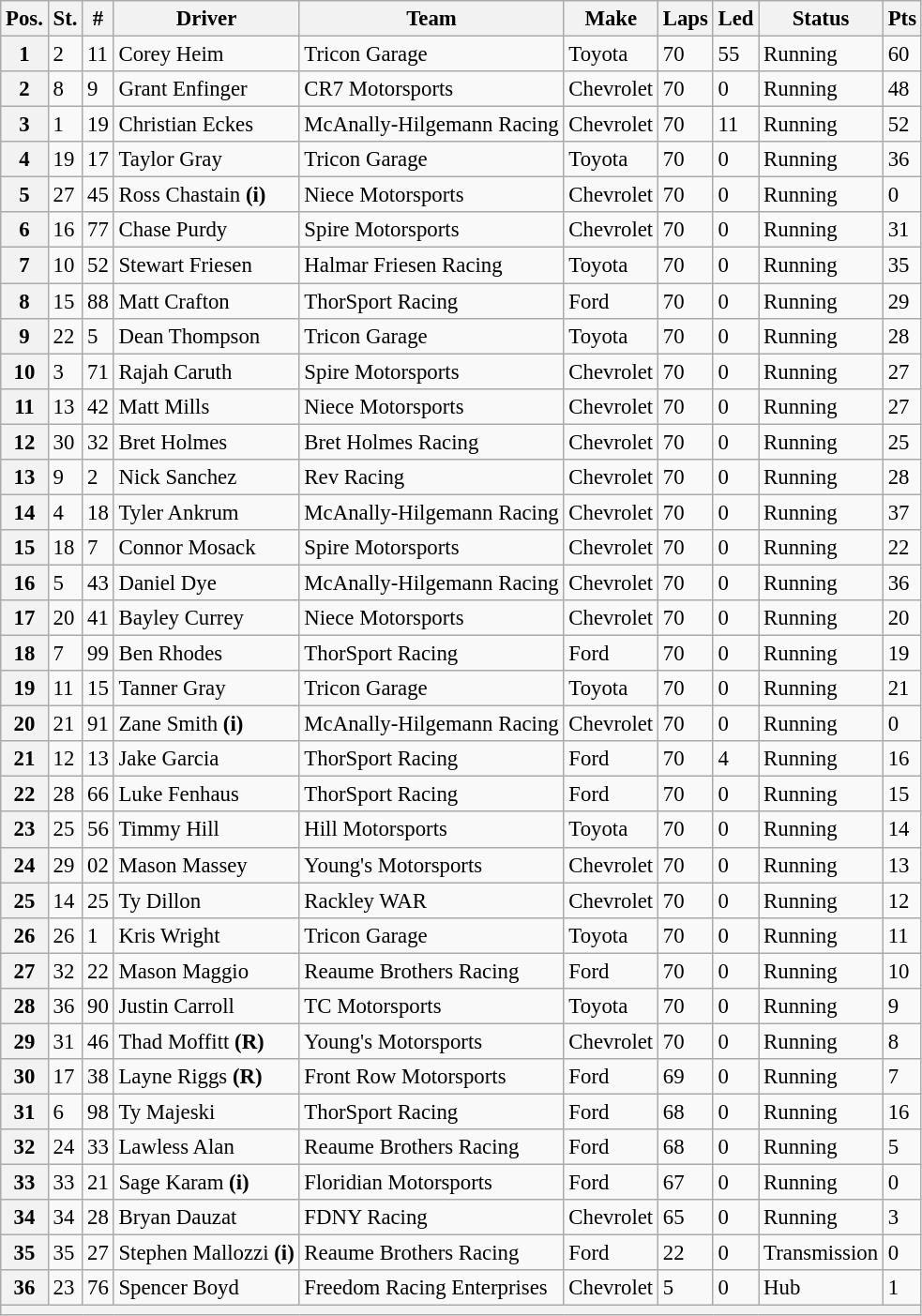<table class="wikitable" style="font-size:95%">
<tr>
<th>Pos.</th>
<th>St.</th>
<th>#</th>
<th>Driver</th>
<th>Team</th>
<th>Make</th>
<th>Laps</th>
<th>Led</th>
<th>Status</th>
<th>Pts</th>
</tr>
<tr>
<th>1</th>
<td>2</td>
<td>11</td>
<td>Corey Heim</td>
<td>Tricon Garage</td>
<td>Toyota</td>
<td>70</td>
<td>55</td>
<td>Running</td>
<td>60</td>
</tr>
<tr>
<th>2</th>
<td>8</td>
<td>9</td>
<td>Grant Enfinger</td>
<td>CR7 Motorsports</td>
<td>Chevrolet</td>
<td>70</td>
<td>0</td>
<td>Running</td>
<td>48</td>
</tr>
<tr>
<th>3</th>
<td>1</td>
<td>19</td>
<td>Christian Eckes</td>
<td>McAnally-Hilgemann Racing</td>
<td>Chevrolet</td>
<td>70</td>
<td>11</td>
<td>Running</td>
<td>52</td>
</tr>
<tr>
<th>4</th>
<td>19</td>
<td>17</td>
<td>Taylor Gray</td>
<td>Tricon Garage</td>
<td>Toyota</td>
<td>70</td>
<td>0</td>
<td>Running</td>
<td>36</td>
</tr>
<tr>
<th>5</th>
<td>27</td>
<td>45</td>
<td>Ross Chastain <strong>(i)</strong></td>
<td>Niece Motorsports</td>
<td>Chevrolet</td>
<td>70</td>
<td>0</td>
<td>Running</td>
<td>0</td>
</tr>
<tr>
<th>6</th>
<td>16</td>
<td>77</td>
<td>Chase Purdy</td>
<td>Spire Motorsports</td>
<td>Chevrolet</td>
<td>70</td>
<td>0</td>
<td>Running</td>
<td>31</td>
</tr>
<tr>
<th>7</th>
<td>10</td>
<td>52</td>
<td>Stewart Friesen</td>
<td>Halmar Friesen Racing</td>
<td>Toyota</td>
<td>70</td>
<td>0</td>
<td>Running</td>
<td>35</td>
</tr>
<tr>
<th>8</th>
<td>15</td>
<td>88</td>
<td>Matt Crafton</td>
<td>ThorSport Racing</td>
<td>Ford</td>
<td>70</td>
<td>0</td>
<td>Running</td>
<td>29</td>
</tr>
<tr>
<th>9</th>
<td>22</td>
<td>5</td>
<td>Dean Thompson</td>
<td>Tricon Garage</td>
<td>Toyota</td>
<td>70</td>
<td>0</td>
<td>Running</td>
<td>28</td>
</tr>
<tr>
<th>10</th>
<td>3</td>
<td>71</td>
<td>Rajah Caruth</td>
<td>Spire Motorsports</td>
<td>Chevrolet</td>
<td>70</td>
<td>0</td>
<td>Running</td>
<td>27</td>
</tr>
<tr>
<th>11</th>
<td>13</td>
<td>42</td>
<td>Matt Mills</td>
<td>Niece Motorsports</td>
<td>Chevrolet</td>
<td>70</td>
<td>0</td>
<td>Running</td>
<td>27</td>
</tr>
<tr>
<th>12</th>
<td>30</td>
<td>32</td>
<td>Bret Holmes</td>
<td>Bret Holmes Racing</td>
<td>Chevrolet</td>
<td>70</td>
<td>0</td>
<td>Running</td>
<td>25</td>
</tr>
<tr>
<th>13</th>
<td>9</td>
<td>2</td>
<td>Nick Sanchez</td>
<td>Rev Racing</td>
<td>Chevrolet</td>
<td>70</td>
<td>0</td>
<td>Running</td>
<td>28</td>
</tr>
<tr>
<th>14</th>
<td>4</td>
<td>18</td>
<td>Tyler Ankrum</td>
<td>McAnally-Hilgemann Racing</td>
<td>Chevrolet</td>
<td>70</td>
<td>0</td>
<td>Running</td>
<td>37</td>
</tr>
<tr>
<th>15</th>
<td>18</td>
<td>7</td>
<td>Connor Mosack</td>
<td>Spire Motorsports</td>
<td>Chevrolet</td>
<td>70</td>
<td>0</td>
<td>Running</td>
<td>22</td>
</tr>
<tr>
<th>16</th>
<td>5</td>
<td>43</td>
<td>Daniel Dye</td>
<td>McAnally-Hilgemann Racing</td>
<td>Chevrolet</td>
<td>70</td>
<td>0</td>
<td>Running</td>
<td>36</td>
</tr>
<tr>
<th>17</th>
<td>20</td>
<td>41</td>
<td>Bayley Currey</td>
<td>Niece Motorsports</td>
<td>Chevrolet</td>
<td>70</td>
<td>0</td>
<td>Running</td>
<td>20</td>
</tr>
<tr>
<th>18</th>
<td>7</td>
<td>99</td>
<td>Ben Rhodes</td>
<td>ThorSport Racing</td>
<td>Ford</td>
<td>70</td>
<td>0</td>
<td>Running</td>
<td>19</td>
</tr>
<tr>
<th>19</th>
<td>11</td>
<td>15</td>
<td>Tanner Gray</td>
<td>Tricon Garage</td>
<td>Toyota</td>
<td>70</td>
<td>0</td>
<td>Running</td>
<td>21</td>
</tr>
<tr>
<th>20</th>
<td>21</td>
<td>91</td>
<td>Zane Smith <strong>(i)</strong></td>
<td>McAnally-Hilgemann Racing</td>
<td>Chevrolet</td>
<td>70</td>
<td>0</td>
<td>Running</td>
<td>0</td>
</tr>
<tr>
<th>21</th>
<td>12</td>
<td>13</td>
<td>Jake Garcia</td>
<td>ThorSport Racing</td>
<td>Ford</td>
<td>70</td>
<td>4</td>
<td>Running</td>
<td>16</td>
</tr>
<tr>
<th>22</th>
<td>28</td>
<td>66</td>
<td>Luke Fenhaus</td>
<td>ThorSport Racing</td>
<td>Ford</td>
<td>70</td>
<td>0</td>
<td>Running</td>
<td>15</td>
</tr>
<tr>
<th>23</th>
<td>25</td>
<td>56</td>
<td>Timmy Hill</td>
<td>Hill Motorsports</td>
<td>Toyota</td>
<td>70</td>
<td>0</td>
<td>Running</td>
<td>14</td>
</tr>
<tr>
<th>24</th>
<td>29</td>
<td>02</td>
<td>Mason Massey</td>
<td>Young's Motorsports</td>
<td>Chevrolet</td>
<td>70</td>
<td>0</td>
<td>Running</td>
<td>13</td>
</tr>
<tr>
<th>25</th>
<td>14</td>
<td>25</td>
<td>Ty Dillon</td>
<td>Rackley WAR</td>
<td>Chevrolet</td>
<td>70</td>
<td>0</td>
<td>Running</td>
<td>12</td>
</tr>
<tr>
<th>26</th>
<td>26</td>
<td>1</td>
<td>Kris Wright</td>
<td>Tricon Garage</td>
<td>Toyota</td>
<td>70</td>
<td>0</td>
<td>Running</td>
<td>11</td>
</tr>
<tr>
<th>27</th>
<td>32</td>
<td>22</td>
<td>Mason Maggio</td>
<td>Reaume Brothers Racing</td>
<td>Ford</td>
<td>70</td>
<td>0</td>
<td>Running</td>
<td>10</td>
</tr>
<tr>
<th>28</th>
<td>36</td>
<td>90</td>
<td>Justin Carroll</td>
<td>TC Motorsports</td>
<td>Toyota</td>
<td>70</td>
<td>0</td>
<td>Running</td>
<td>9</td>
</tr>
<tr>
<th>29</th>
<td>31</td>
<td>46</td>
<td>Thad Moffitt <strong>(R)</strong></td>
<td>Young's Motorsports</td>
<td>Chevrolet</td>
<td>70</td>
<td>0</td>
<td>Running</td>
<td>8</td>
</tr>
<tr>
<th>30</th>
<td>17</td>
<td>38</td>
<td>Layne Riggs <strong>(R)</strong></td>
<td>Front Row Motorsports</td>
<td>Ford</td>
<td>69</td>
<td>0</td>
<td>Running</td>
<td>7</td>
</tr>
<tr>
<th>31</th>
<td>6</td>
<td>98</td>
<td>Ty Majeski</td>
<td>ThorSport Racing</td>
<td>Ford</td>
<td>68</td>
<td>0</td>
<td>Running</td>
<td>16</td>
</tr>
<tr>
<th>32</th>
<td>24</td>
<td>33</td>
<td>Lawless Alan</td>
<td>Reaume Brothers Racing</td>
<td>Ford</td>
<td>68</td>
<td>0</td>
<td>Running</td>
<td>5</td>
</tr>
<tr>
<th>33</th>
<td>33</td>
<td>21</td>
<td>Sage Karam <strong>(i)</strong></td>
<td>Floridian Motorsports</td>
<td>Ford</td>
<td>67</td>
<td>0</td>
<td>Running</td>
<td>0</td>
</tr>
<tr>
<th>34</th>
<td>34</td>
<td>28</td>
<td>Bryan Dauzat</td>
<td>FDNY Racing</td>
<td>Chevrolet</td>
<td>65</td>
<td>0</td>
<td>Running</td>
<td>3</td>
</tr>
<tr>
<th>35</th>
<td>35</td>
<td>27</td>
<td>Stephen Mallozzi <strong>(i)</strong></td>
<td>Reaume Brothers Racing</td>
<td>Ford</td>
<td>22</td>
<td>0</td>
<td>Transmission</td>
<td>0</td>
</tr>
<tr>
<th>36</th>
<td>23</td>
<td>76</td>
<td>Spencer Boyd</td>
<td>Freedom Racing Enterprises</td>
<td>Chevrolet</td>
<td>5</td>
<td>0</td>
<td>Hub</td>
<td>1</td>
</tr>
<tr>
<th colspan="10"></th>
</tr>
</table>
